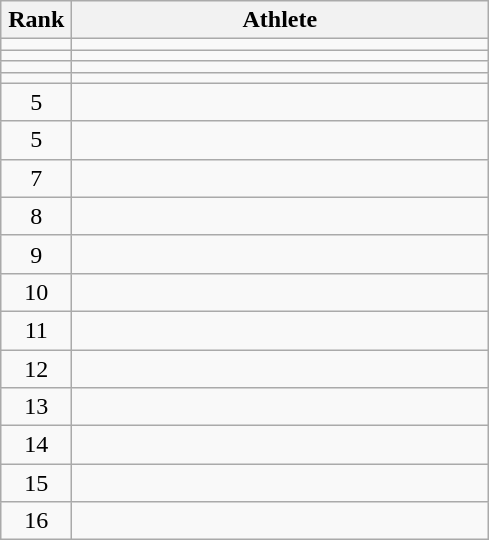<table class="wikitable" style="text-align: center;">
<tr>
<th width=40>Rank</th>
<th width=270>Athlete</th>
</tr>
<tr>
<td></td>
<td align="left"></td>
</tr>
<tr>
<td></td>
<td align="left"></td>
</tr>
<tr>
<td></td>
<td align="left"></td>
</tr>
<tr>
<td></td>
<td align="left"></td>
</tr>
<tr>
<td>5</td>
<td align="left"></td>
</tr>
<tr>
<td>5</td>
<td align="left"></td>
</tr>
<tr>
<td>7</td>
<td align="left"></td>
</tr>
<tr>
<td>8</td>
<td align="left"></td>
</tr>
<tr>
<td>9</td>
<td align="left"></td>
</tr>
<tr>
<td>10</td>
<td align="left"></td>
</tr>
<tr>
<td>11</td>
<td align="left"></td>
</tr>
<tr>
<td>12</td>
<td align="left"></td>
</tr>
<tr>
<td>13</td>
<td align="left"></td>
</tr>
<tr>
<td>14</td>
<td align="left"></td>
</tr>
<tr>
<td>15</td>
<td align="left"></td>
</tr>
<tr>
<td>16</td>
<td align="left"></td>
</tr>
</table>
